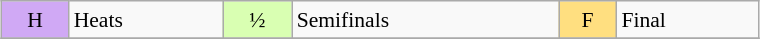<table class="wikitable" style="margin:0.5em auto; font-size:90%; line-height:1.25em;" width=40%;>
<tr>
<td bgcolor="#D0A9F5" align=center>H</td>
<td>Heats</td>
<td bgcolor="#D9FFB2" align=center>½</td>
<td>Semifinals</td>
<td bgcolor="#FFDF80" align=center>F</td>
<td>Final</td>
</tr>
<tr>
</tr>
</table>
